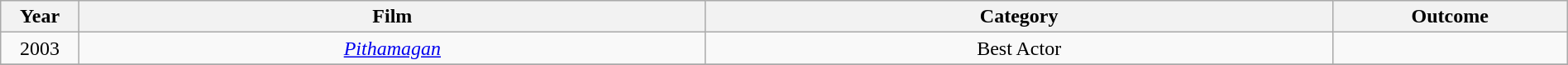<table class="wikitable" style="width:100%;">
<tr>
<th width=5%>Year</th>
<th width=40%>Film</th>
<th style="width:40%;">Category</th>
<th style="width:15%;">Outcome</th>
</tr>
<tr>
<td style="text-align:center;">2003</td>
<td style="text-align:center;"><em><a href='#'>Pithamagan</a></em></td>
<td style="text-align:center;">Best Actor</td>
<td></td>
</tr>
<tr>
</tr>
</table>
